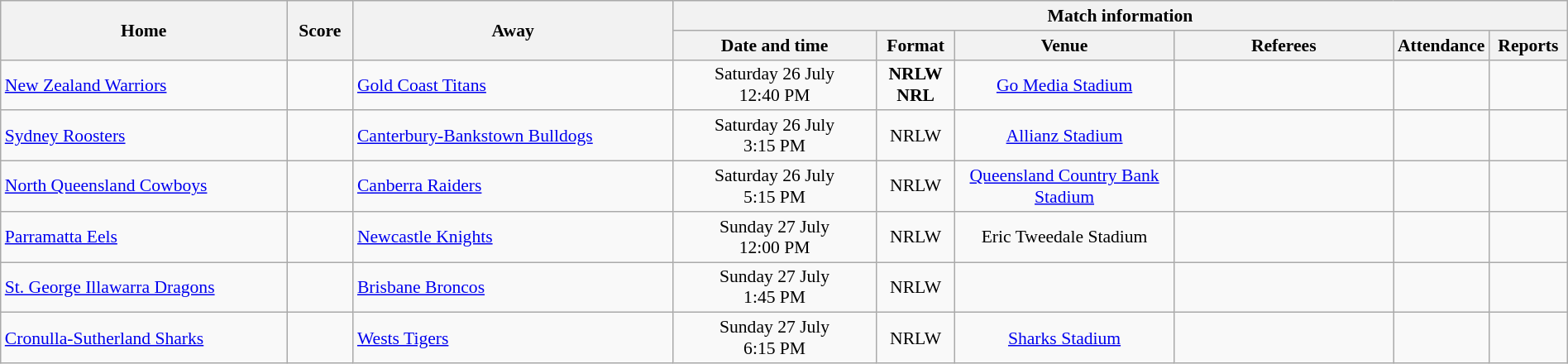<table class="wikitable" width="100%" style="border-collapse:collapse; font-size:90%; text-align:center;">
<tr>
<th rowspan="2">Home</th>
<th rowspan="2" text-align:center;>Score</th>
<th rowspan="2">Away</th>
<th colspan="6">Match information</th>
</tr>
<tr>
<th width="13%">Date and time</th>
<th width="5%">Format</th>
<th width="14%">Venue</th>
<th width="14%">Referees</th>
<th width="5%">Attendance</th>
<th width="5%">Reports</th>
</tr>
<tr>
<td align="left"> <a href='#'>New Zealand Warriors</a></td>
<td></td>
<td align="left"> <a href='#'>Gold Coast Titans</a></td>
<td>Saturday 26 July<br>12:40 PM</td>
<td><strong>NRLW<br>NRL </strong></td>
<td><a href='#'>Go Media Stadium</a></td>
<td></td>
<td></td>
<td></td>
</tr>
<tr>
<td align="left"> <a href='#'>Sydney Roosters</a></td>
<td></td>
<td align="left"> <a href='#'>Canterbury-Bankstown Bulldogs</a></td>
<td>Saturday 26 July<br>3:15 PM</td>
<td>NRLW<br></td>
<td><a href='#'>Allianz Stadium</a></td>
<td></td>
<td></td>
<td></td>
</tr>
<tr>
<td align="left"> <a href='#'>North Queensland Cowboys</a></td>
<td></td>
<td align="left"> <a href='#'>Canberra Raiders</a></td>
<td>Saturday 26 July<br>5:15 PM</td>
<td>NRLW<br></td>
<td><a href='#'>Queensland Country Bank Stadium</a></td>
<td></td>
<td></td>
<td></td>
</tr>
<tr>
<td align="left"> <a href='#'>Parramatta Eels</a></td>
<td></td>
<td align="left"> <a href='#'>Newcastle Knights</a></td>
<td>Sunday 27 July<br>12:00 PM</td>
<td>NRLW<br></td>
<td>Eric Tweedale Stadium</td>
<td></td>
<td></td>
<td></td>
</tr>
<tr>
<td align="left"> <a href='#'>St. George Illawarra Dragons</a></td>
<td></td>
<td align="left"> <a href='#'>Brisbane Broncos</a></td>
<td>Sunday 27 July<br>1:45 PM</td>
<td>NRLW<br></td>
<td></td>
<td></td>
<td></td>
<td></td>
</tr>
<tr>
<td align="left"> <a href='#'>Cronulla-Sutherland Sharks</a></td>
<td></td>
<td align="left"> <a href='#'>Wests Tigers</a></td>
<td>Sunday 27 July<br>6:15 PM</td>
<td>NRLW<br></td>
<td><a href='#'>Sharks Stadium</a></td>
<td></td>
<td></td>
<td></td>
</tr>
</table>
